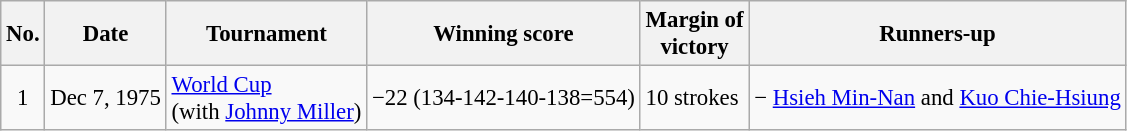<table class="wikitable" style="font-size:95%;">
<tr>
<th>No.</th>
<th>Date</th>
<th>Tournament</th>
<th>Winning score</th>
<th>Margin of<br>victory</th>
<th>Runners-up</th>
</tr>
<tr>
<td align=center>1</td>
<td align=right>Dec 7, 1975</td>
<td><a href='#'>World Cup</a><br>(with  <a href='#'>Johnny Miller</a>)</td>
<td>−22 (134-142-140-138=554)</td>
<td>10 strokes</td>
<td> − <a href='#'>Hsieh Min-Nan</a> and <a href='#'>Kuo Chie-Hsiung</a></td>
</tr>
</table>
